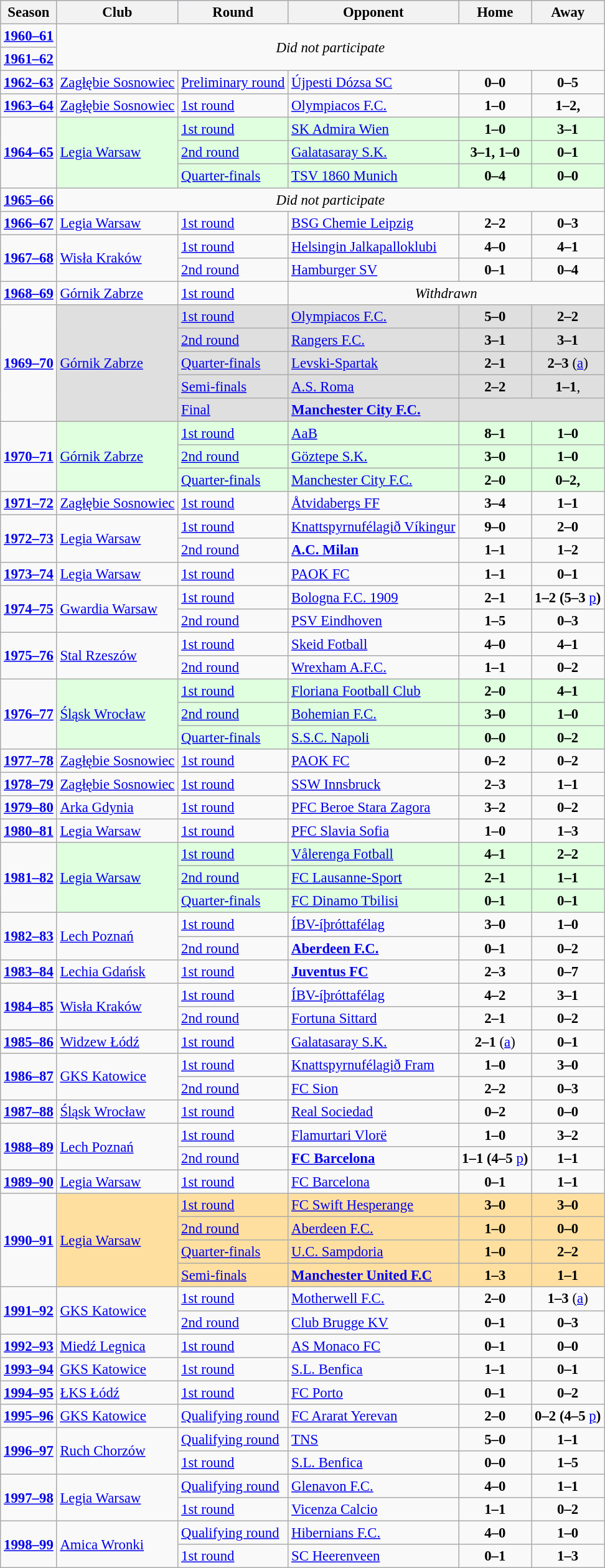<table class="wikitable mw-collapsible mw-collapsed" style="text-align: left; font-size:95%">
<tr style="background:#ccccff">
<th>Season</th>
<th>Club</th>
<th>Round</th>
<th>Opponent</th>
<th>Home</th>
<th>Away</th>
</tr>
<tr>
<td><a href='#'><strong>1960–61</strong></a></td>
<td colspan=5 rowspan=2 style="text-align:center"><em>Did not participate</em></td>
</tr>
<tr>
<td><a href='#'><strong>1961–62</strong></a></td>
</tr>
<tr>
<td><a href='#'><strong>1962–63</strong></a></td>
<td><a href='#'>Zagłębie Sosnowiec</a></td>
<td><a href='#'>Preliminary round</a></td>
<td> <a href='#'>Újpesti Dózsa SC</a></td>
<td style="text-align:center"><strong>0–0</strong></td>
<td style="text-align:center"><strong>0–5</strong></td>
</tr>
<tr>
<td><a href='#'><strong>1963–64</strong></a></td>
<td><a href='#'>Zagłębie Sosnowiec</a></td>
<td><a href='#'>1st round</a></td>
<td> <a href='#'>Olympiacos F.C.</a></td>
<td style="text-align:center"><strong>1–0</strong></td>
<td style="text-align:center"><strong>1–2,</strong> </td>
</tr>
<tr>
<td rowspan=3><a href='#'><strong>1964–65</strong></a></td>
<td rowspan=3 style="background:#dfffdf"><a href='#'>Legia Warsaw</a></td>
<td style="background:#dfffdf"><a href='#'>1st round</a></td>
<td style="background:#dfffdf"> <a href='#'>SK Admira Wien</a></td>
<td style="text-align:center; background:#dfffdf"><strong>1–0</strong></td>
<td style="text-align:center; background:#dfffdf"><strong>3–1</strong></td>
</tr>
<tr>
<td style="background:#dfffdf"><a href='#'>2nd round</a></td>
<td style="background:#dfffdf"> <a href='#'>Galatasaray S.K.</a></td>
<td style="text-align:center; background:#dfffdf"><strong>3–1, 1–0</strong></td>
<td style="text-align:center; background:#dfffdf"><strong>0–1</strong></td>
</tr>
<tr>
<td style="background:#dfffdf"><a href='#'>Quarter-finals</a></td>
<td style="background:#dfffdf"> <a href='#'>TSV 1860 Munich</a></td>
<td style="text-align:center; background:#dfffdf"><strong>0–4</strong></td>
<td style="text-align:center; background:#dfffdf"><strong>0–0</strong></td>
</tr>
<tr>
<td><a href='#'><strong>1965–66</strong></a></td>
<td colspan=5 style="text-align:center"><em>Did not participate</em></td>
</tr>
<tr>
<td><a href='#'><strong>1966–67</strong></a></td>
<td><a href='#'>Legia Warsaw</a></td>
<td><a href='#'>1st round</a></td>
<td> <a href='#'>BSG Chemie Leipzig</a></td>
<td style="text-align:center"><strong>2–2</strong></td>
<td style="text-align:center"><strong>0–3</strong></td>
</tr>
<tr>
<td rowspan=2><a href='#'><strong>1967–68</strong></a></td>
<td rowspan=2><a href='#'>Wisła Kraków</a></td>
<td><a href='#'>1st round</a></td>
<td> <a href='#'>Helsingin Jalkapalloklubi</a></td>
<td style="text-align:center"><strong>4–0</strong></td>
<td style="text-align:center"><strong>4–1</strong></td>
</tr>
<tr>
<td><a href='#'>2nd round</a></td>
<td> <a href='#'>Hamburger SV</a></td>
<td style="text-align:center"><strong>0–1</strong></td>
<td style="text-align:center"><strong>0–4</strong></td>
</tr>
<tr>
<td><a href='#'><strong>1968–69</strong></a></td>
<td><a href='#'>Górnik Zabrze</a></td>
<td><a href='#'>1st round</a></td>
<td colspan=3 style="text-align:center"><em>Withdrawn</em></td>
</tr>
<tr>
<td rowspan=5><a href='#'><strong>1969–70</strong></a></td>
<td rowspan=5 style="background:#dfdfdf"><a href='#'>Górnik Zabrze</a></td>
<td style="background:#dfdfdf"><a href='#'>1st round</a></td>
<td style="background:#dfdfdf"> <a href='#'>Olympiacos F.C.</a></td>
<td style="text-align:center; background:#dfdfdf"><strong>5–0</strong></td>
<td style="text-align:center; background:#dfdfdf"><strong>2–2</strong></td>
</tr>
<tr>
<td style="background:#dfdfdf"><a href='#'>2nd round</a></td>
<td style="background:#dfdfdf"> <a href='#'>Rangers F.C.</a></td>
<td style="text-align:center; background:#dfdfdf"><strong>3–1</strong></td>
<td style="text-align:center; background:#dfdfdf"><strong>3–1</strong></td>
</tr>
<tr>
<td style="background:#dfdfdf"><a href='#'>Quarter-finals</a></td>
<td style="background:#dfdfdf"> <a href='#'>Levski-Spartak</a></td>
<td style="text-align:center; background:#dfdfdf"><strong>2–1</strong></td>
<td style="text-align:center; background:#dfdfdf"><strong>2–3</strong> (<a href='#'>a</a>)</td>
</tr>
<tr>
<td style="background:#dfdfdf"><a href='#'>Semi-finals</a></td>
<td style="background:#dfdfdf"> <a href='#'>A.S. Roma</a></td>
<td style="text-align:center; background:#dfdfdf"><strong>2–2</strong> </td>
<td style="text-align:center; background:#dfdfdf"><strong>1–1</strong>, </td>
</tr>
<tr>
<td style="background:#dfdfdf"><a href='#'>Final</a></td>
<td style="background:#dfdfdf"> <strong> <a href='#'>Manchester City F.C.</a></strong></td>
<td colspan=2 style="text-align:center; background:#dfdfdf"></td>
</tr>
<tr>
<td rowspan=3><a href='#'><strong>1970–71</strong></a></td>
<td rowspan=3 style="background:#dfffdf"><a href='#'>Górnik Zabrze</a></td>
<td style="background:#dfffdf"><a href='#'>1st round</a></td>
<td style="background:#dfffdf"> <a href='#'>AaB</a></td>
<td style="text-align:center; background:#dfffdf"><strong>8–1</strong></td>
<td style="text-align:center; background:#dfffdf"><strong>1–0</strong></td>
</tr>
<tr>
<td style="background:#dfffdf"><a href='#'>2nd round</a></td>
<td style="background:#dfffdf"> <a href='#'>Göztepe S.K.</a></td>
<td style="text-align:center; background:#dfffdf"><strong>3–0</strong></td>
<td style="text-align:center; background:#dfffdf"><strong>1–0</strong></td>
</tr>
<tr>
<td style="background:#dfffdf"><a href='#'>Quarter-finals</a></td>
<td style="background:#dfffdf"> <a href='#'>Manchester City F.C.</a></td>
<td style="text-align:center; background:#dfffdf"><strong>2–0</strong></td>
<td style="text-align:center; background:#dfffdf"><strong>0–2,</strong> </td>
</tr>
<tr>
<td><a href='#'><strong>1971–72</strong></a></td>
<td><a href='#'>Zagłębie Sosnowiec</a></td>
<td><a href='#'>1st round</a></td>
<td> <a href='#'>Åtvidabergs FF</a></td>
<td style="text-align:center"><strong>3–4</strong></td>
<td style="text-align:center"><strong>1–1</strong></td>
</tr>
<tr>
<td rowspan=2><a href='#'><strong>1972–73</strong></a></td>
<td rowspan=2><a href='#'>Legia Warsaw</a></td>
<td><a href='#'>1st round</a></td>
<td> <a href='#'>Knattspyrnufélagið Víkingur</a></td>
<td style="text-align:center"><strong>9–0</strong></td>
<td style="text-align:center"><strong>2–0</strong></td>
</tr>
<tr>
<td><a href='#'>2nd round</a></td>
<td> <strong> <a href='#'>A.C. Milan</a></strong></td>
<td style="text-align:center"><strong>1–1</strong></td>
<td style="text-align:center"><strong>1–2</strong> </td>
</tr>
<tr>
<td><a href='#'><strong>1973–74</strong></a></td>
<td><a href='#'>Legia Warsaw</a></td>
<td><a href='#'>1st round</a></td>
<td> <a href='#'>PAOK FC</a></td>
<td style="text-align:center"><strong>1–1</strong></td>
<td style="text-align:center"><strong>0–1</strong></td>
</tr>
<tr>
<td rowspan=2><a href='#'><strong>1974–75</strong></a></td>
<td rowspan=2><a href='#'>Gwardia Warsaw</a></td>
<td><a href='#'>1st round</a></td>
<td> <a href='#'>Bologna F.C. 1909</a></td>
<td style="text-align:center"><strong>2–1</strong></td>
<td style="text-align:center"><strong>1–2</strong> <strong>(5–3</strong> <a href='#'>p</a><strong>)</strong></td>
</tr>
<tr>
<td><a href='#'>2nd round</a></td>
<td> <a href='#'>PSV Eindhoven</a></td>
<td style="text-align:center"><strong>1–5</strong></td>
<td style="text-align:center"><strong>0–3</strong></td>
</tr>
<tr>
<td rowspan=2><a href='#'><strong>1975–76</strong></a></td>
<td rowspan=2><a href='#'>Stal Rzeszów</a></td>
<td><a href='#'>1st round</a></td>
<td> <a href='#'>Skeid Fotball</a></td>
<td style="text-align:center"><strong>4–0</strong></td>
<td style="text-align:center"><strong>4–1</strong></td>
</tr>
<tr>
<td><a href='#'>2nd round</a></td>
<td> <a href='#'>Wrexham A.F.C.</a></td>
<td style="text-align:center"><strong>1–1</strong></td>
<td style="text-align:center"><strong>0–2</strong></td>
</tr>
<tr>
<td rowspan=3><a href='#'><strong>1976–77</strong></a></td>
<td rowspan=3 style="background:#dfffdf"><a href='#'>Śląsk Wrocław</a></td>
<td style="background:#dfffdf"><a href='#'>1st round</a></td>
<td style="background:#dfffdf"> <a href='#'>Floriana Football Club</a></td>
<td style="text-align:center; background:#dfffdf"><strong>2–0</strong></td>
<td style="text-align:center; background:#dfffdf"><strong>4–1</strong></td>
</tr>
<tr>
<td style="background:#dfffdf"><a href='#'>2nd round</a></td>
<td style="background:#dfffdf"> <a href='#'>Bohemian F.C.</a></td>
<td style="text-align:center; background:#dfffdf"><strong>3–0</strong></td>
<td style="text-align:center; background:#dfffdf"><strong>1–0</strong></td>
</tr>
<tr>
<td style="background:#dfffdf"><a href='#'>Quarter-finals</a></td>
<td style="background:#dfffdf"> <a href='#'>S.S.C. Napoli</a></td>
<td style="text-align:center; background:#dfffdf"><strong>0–0</strong></td>
<td style="text-align:center; background:#dfffdf"><strong>0–2</strong></td>
</tr>
<tr>
<td><a href='#'><strong>1977–78</strong></a></td>
<td><a href='#'>Zagłębie Sosnowiec</a></td>
<td><a href='#'>1st round</a></td>
<td> <a href='#'>PAOK FC</a></td>
<td style="text-align:center"><strong>0–2</strong></td>
<td style="text-align:center"><strong>0–2</strong></td>
</tr>
<tr>
<td><a href='#'><strong>1978–79</strong></a></td>
<td><a href='#'>Zagłębie Sosnowiec</a></td>
<td><a href='#'>1st round</a></td>
<td> <a href='#'>SSW Innsbruck</a></td>
<td style="text-align:center"><strong>2–3</strong></td>
<td style="text-align:center"><strong>1–1</strong></td>
</tr>
<tr>
<td><a href='#'><strong>1979–80</strong></a></td>
<td><a href='#'>Arka Gdynia</a></td>
<td><a href='#'>1st round</a></td>
<td> <a href='#'>PFC Beroe Stara Zagora</a></td>
<td style="text-align:center"><strong>3–2</strong></td>
<td style="text-align:center"><strong>0–2</strong></td>
</tr>
<tr>
<td><a href='#'><strong>1980–81</strong></a></td>
<td><a href='#'>Legia Warsaw</a></td>
<td><a href='#'>1st round</a></td>
<td> <a href='#'>PFC Slavia Sofia</a></td>
<td style="text-align:center"><strong>1–0</strong></td>
<td style="text-align:center"><strong>1–3</strong></td>
</tr>
<tr>
<td rowspan=3><a href='#'><strong>1981–82</strong></a></td>
<td rowspan=3 style="background:#dfffdf"><a href='#'>Legia Warsaw</a></td>
<td style="background:#dfffdf"><a href='#'>1st round</a></td>
<td style="background:#dfffdf"> <a href='#'>Vålerenga Fotball</a></td>
<td style="text-align:center; background:#dfffdf"><strong>4–1</strong></td>
<td style="text-align:center; background:#dfffdf"><strong>2–2</strong></td>
</tr>
<tr>
<td style="background:#dfffdf"><a href='#'>2nd round</a></td>
<td style="background:#dfffdf"> <a href='#'>FC Lausanne-Sport</a></td>
<td style="text-align:center; background:#dfffdf"><strong>2–1</strong></td>
<td style="text-align:center; background:#dfffdf"><strong>1–1</strong></td>
</tr>
<tr>
<td style="background:#dfffdf"><a href='#'>Quarter-finals</a></td>
<td style="background:#dfffdf"> <a href='#'>FC Dinamo Tbilisi</a></td>
<td style="text-align:center; background:#dfffdf"><strong>0–1</strong></td>
<td style="text-align:center; background:#dfffdf"><strong>0–1</strong></td>
</tr>
<tr>
<td rowspan=2><a href='#'><strong>1982–83</strong></a></td>
<td rowspan=2><a href='#'>Lech Poznań</a></td>
<td><a href='#'>1st round</a></td>
<td> <a href='#'>ÍBV-íþróttafélag</a></td>
<td style="text-align:center"><strong>3–0</strong></td>
<td style="text-align:center"><strong>1–0</strong></td>
</tr>
<tr>
<td><a href='#'>2nd round</a></td>
<td> <strong> <a href='#'>Aberdeen F.C.</a></strong></td>
<td style="text-align:center"><strong>0–1</strong></td>
<td style="text-align:center"><strong>0–2</strong></td>
</tr>
<tr>
<td><a href='#'><strong>1983–84</strong></a></td>
<td><a href='#'>Lechia Gdańsk</a></td>
<td><a href='#'>1st round</a></td>
<td> <strong> <a href='#'>Juventus FC</a></strong></td>
<td style="text-align:center"><strong>2–3</strong></td>
<td style="text-align:center"><strong>0–7</strong></td>
</tr>
<tr>
<td rowspan=2><a href='#'><strong>1984–85</strong></a></td>
<td rowspan=2><a href='#'>Wisła Kraków</a></td>
<td><a href='#'>1st round</a></td>
<td> <a href='#'>ÍBV-íþróttafélag</a></td>
<td style="text-align:center"><strong>4–2</strong></td>
<td style="text-align:center"><strong>3–1</strong></td>
</tr>
<tr>
<td><a href='#'>2nd round</a></td>
<td> <a href='#'>Fortuna Sittard</a></td>
<td style="text-align:center"><strong>2–1</strong></td>
<td style="text-align:center"><strong>0–2</strong></td>
</tr>
<tr>
<td><a href='#'><strong>1985–86</strong></a></td>
<td><a href='#'>Widzew Łódź</a></td>
<td><a href='#'>1st round</a></td>
<td> <a href='#'>Galatasaray S.K.</a></td>
<td style="text-align:center"><strong>2–1</strong> (<a href='#'>a</a>)</td>
<td style="text-align:center"><strong>0–1</strong></td>
</tr>
<tr>
<td rowspan=2><a href='#'><strong>1986–87</strong></a></td>
<td rowspan=2><a href='#'>GKS Katowice</a></td>
<td><a href='#'>1st round</a></td>
<td> <a href='#'>Knattspyrnufélagið Fram</a></td>
<td style="text-align:center"><strong>1–0</strong></td>
<td style="text-align:center"><strong>3–0</strong></td>
</tr>
<tr>
<td><a href='#'>2nd round</a></td>
<td> <a href='#'>FC Sion</a></td>
<td style="text-align:center"><strong>2–2</strong></td>
<td style="text-align:center"><strong>0–3</strong></td>
</tr>
<tr>
<td><a href='#'><strong>1987–88</strong></a></td>
<td><a href='#'>Śląsk Wrocław</a></td>
<td><a href='#'>1st round</a></td>
<td> <a href='#'>Real Sociedad</a></td>
<td style="text-align:center"><strong>0–2</strong></td>
<td style="text-align:center"><strong>0–0</strong></td>
</tr>
<tr>
<td rowspan=2><a href='#'><strong>1988–89</strong></a></td>
<td rowspan=2><a href='#'>Lech Poznań</a></td>
<td><a href='#'>1st round</a></td>
<td> <a href='#'>Flamurtari Vlorë</a></td>
<td style="text-align:center"><strong>1–0</strong></td>
<td style="text-align:center"><strong>3–2</strong></td>
</tr>
<tr>
<td><a href='#'>2nd round</a></td>
<td> <strong> <a href='#'>FC Barcelona</a></strong></td>
<td style="text-align:center"><strong>1–1</strong> <strong>(4–5</strong> <a href='#'>p</a><strong>)</strong></td>
<td style="text-align:center"><strong>1–1</strong></td>
</tr>
<tr>
<td><a href='#'><strong>1989–90</strong></a></td>
<td><a href='#'>Legia Warsaw</a></td>
<td><a href='#'>1st round</a></td>
<td> <a href='#'>FC Barcelona</a></td>
<td style="text-align:center"><strong>0–1</strong></td>
<td style="text-align:center"><strong>1–1</strong></td>
</tr>
<tr>
<td rowspan=4><a href='#'><strong>1990–91</strong></a></td>
<td rowspan=4 style="background:#ffdf9f"><a href='#'>Legia Warsaw</a></td>
<td style="background:#ffdf9f"><a href='#'>1st round</a></td>
<td style="background:#ffdf9f"> <a href='#'>FC Swift Hesperange</a></td>
<td style="text-align:center; background:#ffdf9f"><strong>3–0</strong></td>
<td style="text-align:center; background:#ffdf9f"><strong>3–0</strong></td>
</tr>
<tr>
<td style="background:#ffdf9f"><a href='#'>2nd round</a></td>
<td style="background:#ffdf9f"> <a href='#'>Aberdeen F.C.</a></td>
<td style="text-align:center; background:#ffdf9f"><strong>1–0</strong></td>
<td style="text-align:center; background:#ffdf9f"><strong>0–0</strong></td>
</tr>
<tr>
<td style="background:#ffdf9f"><a href='#'>Quarter-finals</a></td>
<td style="background:#ffdf9f"> <a href='#'>U.C. Sampdoria</a></td>
<td style="text-align:center; background:#ffdf9f"><strong>1–0</strong></td>
<td style="text-align:center; background:#ffdf9f"><strong>2–2</strong></td>
</tr>
<tr>
<td style="background:#ffdf9f"><a href='#'>Semi-finals</a></td>
<td style="background:#ffdf9f"> <strong> <a href='#'>Manchester United F.C</a></strong></td>
<td style="text-align:center; background:#ffdf9f"><strong>1–3</strong></td>
<td style="text-align:center; background:#ffdf9f"><strong>1–1</strong></td>
</tr>
<tr>
<td rowspan=2><a href='#'><strong>1991–92</strong></a></td>
<td rowspan=2><a href='#'>GKS Katowice</a></td>
<td><a href='#'>1st round</a></td>
<td> <a href='#'>Motherwell F.C.</a></td>
<td style="text-align:center"><strong>2–0</strong></td>
<td style="text-align:center"><strong>1–3</strong> (<a href='#'>a</a>)</td>
</tr>
<tr>
<td><a href='#'>2nd round</a></td>
<td> <a href='#'>Club Brugge KV</a></td>
<td style="text-align:center"><strong>0–1</strong></td>
<td style="text-align:center"><strong>0–3</strong></td>
</tr>
<tr>
<td><a href='#'><strong>1992–93</strong></a></td>
<td><a href='#'>Miedź Legnica</a></td>
<td><a href='#'>1st round</a></td>
<td> <a href='#'>AS Monaco FC</a></td>
<td style="text-align:center"><strong>0–1</strong></td>
<td style="text-align:center"><strong>0–0</strong></td>
</tr>
<tr>
<td><a href='#'><strong>1993–94</strong></a></td>
<td><a href='#'>GKS Katowice</a></td>
<td><a href='#'>1st round</a></td>
<td> <a href='#'>S.L. Benfica</a></td>
<td style="text-align:center"><strong>1–1</strong></td>
<td style="text-align:center"><strong>0–1</strong></td>
</tr>
<tr>
<td><a href='#'><strong>1994–95</strong></a></td>
<td><a href='#'>ŁKS Łódź</a></td>
<td><a href='#'>1st round</a></td>
<td> <a href='#'>FC Porto</a></td>
<td style="text-align:center"><strong>0–1</strong></td>
<td style="text-align:center"><strong>0–2</strong></td>
</tr>
<tr>
<td><a href='#'><strong>1995–96</strong></a></td>
<td><a href='#'>GKS Katowice</a></td>
<td><a href='#'>Qualifying round</a></td>
<td> <a href='#'>FC Ararat Yerevan</a></td>
<td style="text-align:center"><strong>2–0</strong></td>
<td style="text-align:center"><strong>0–2 (4–5</strong> <a href='#'>p</a><strong>)</strong></td>
</tr>
<tr>
<td rowspan=2><a href='#'><strong>1996–97</strong></a></td>
<td rowspan=2><a href='#'>Ruch Chorzów</a></td>
<td><a href='#'>Qualifying round</a></td>
<td> <a href='#'>TNS</a></td>
<td style="text-align:center"><strong>5–0</strong></td>
<td style="text-align:center"><strong>1–1</strong></td>
</tr>
<tr>
<td><a href='#'>1st round</a></td>
<td> <a href='#'>S.L. Benfica</a></td>
<td style="text-align:center"><strong>0–0</strong></td>
<td style="text-align:center"><strong>1–5</strong></td>
</tr>
<tr>
<td rowspan=2><a href='#'><strong>1997–98</strong></a></td>
<td rowspan=2><a href='#'>Legia Warsaw</a></td>
<td><a href='#'>Qualifying round</a></td>
<td> <a href='#'>Glenavon F.C.</a></td>
<td style="text-align:center"><strong>4–0</strong></td>
<td style="text-align:center"><strong>1–1</strong></td>
</tr>
<tr>
<td><a href='#'>1st round</a></td>
<td> <a href='#'>Vicenza Calcio</a></td>
<td style="text-align:center"><strong>1–1</strong></td>
<td style="text-align:center"><strong>0–2</strong></td>
</tr>
<tr>
<td rowspan=2><a href='#'><strong>1998–99</strong></a></td>
<td rowspan=2><a href='#'>Amica Wronki</a></td>
<td><a href='#'>Qualifying round</a></td>
<td> <a href='#'>Hibernians F.C.</a></td>
<td style="text-align:center"><strong>4–0</strong></td>
<td style="text-align:center"><strong>1–0</strong></td>
</tr>
<tr>
<td><a href='#'>1st round</a></td>
<td> <a href='#'>SC Heerenveen</a></td>
<td style="text-align:center"><strong>0–1</strong></td>
<td style="text-align:center"><strong>1–3</strong></td>
</tr>
</table>
